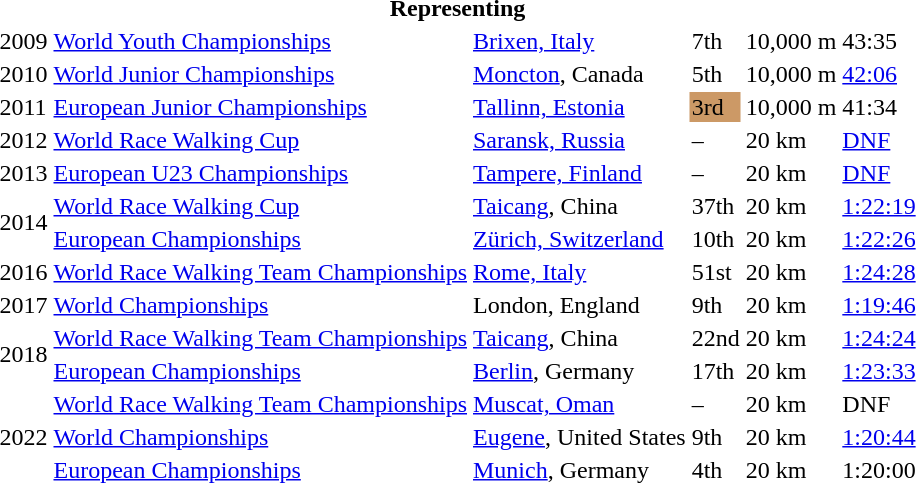<table>
<tr>
<th colspan="6">Representing </th>
</tr>
<tr>
<td>2009</td>
<td><a href='#'>World Youth Championships</a></td>
<td><a href='#'>Brixen, Italy</a></td>
<td>7th</td>
<td>10,000 m</td>
<td>43:35</td>
</tr>
<tr>
<td>2010</td>
<td><a href='#'>World Junior Championships</a></td>
<td><a href='#'>Moncton</a>, Canada</td>
<td>5th</td>
<td>10,000 m</td>
<td><a href='#'>42:06</a></td>
</tr>
<tr>
<td>2011</td>
<td><a href='#'>European Junior Championships</a></td>
<td><a href='#'>Tallinn, Estonia</a></td>
<td bgcolor="cc9966">3rd</td>
<td>10,000 m</td>
<td>41:34</td>
</tr>
<tr>
<td>2012</td>
<td><a href='#'>World Race Walking Cup</a></td>
<td><a href='#'>Saransk, Russia</a></td>
<td>–</td>
<td>20 km</td>
<td><a href='#'>DNF</a></td>
</tr>
<tr>
<td>2013</td>
<td><a href='#'>European U23 Championships</a></td>
<td><a href='#'>Tampere, Finland</a></td>
<td>–</td>
<td>20 km</td>
<td><a href='#'>DNF</a></td>
</tr>
<tr>
<td rowspan=2>2014</td>
<td><a href='#'>World Race Walking Cup</a></td>
<td><a href='#'>Taicang</a>, China</td>
<td>37th</td>
<td>20 km</td>
<td><a href='#'>1:22:19</a></td>
</tr>
<tr>
<td><a href='#'>European Championships</a></td>
<td><a href='#'>Zürich, Switzerland</a></td>
<td>10th</td>
<td>20 km</td>
<td><a href='#'>1:22:26</a></td>
</tr>
<tr>
<td>2016</td>
<td><a href='#'>World Race Walking Team Championships</a></td>
<td><a href='#'>Rome, Italy</a></td>
<td>51st</td>
<td>20 km</td>
<td><a href='#'>1:24:28</a></td>
</tr>
<tr>
<td>2017</td>
<td><a href='#'>World Championships</a></td>
<td>London, England</td>
<td>9th</td>
<td>20 km</td>
<td><a href='#'>1:19:46</a></td>
</tr>
<tr>
<td rowspan=2>2018</td>
<td><a href='#'>World Race Walking Team Championships</a></td>
<td><a href='#'>Taicang</a>, China</td>
<td>22nd</td>
<td>20 km</td>
<td><a href='#'>1:24:24</a></td>
</tr>
<tr>
<td><a href='#'>European Championships</a></td>
<td><a href='#'>Berlin</a>, Germany</td>
<td>17th</td>
<td>20 km</td>
<td><a href='#'>1:23:33</a></td>
</tr>
<tr>
<td rowspan=3>2022</td>
<td><a href='#'>World Race Walking Team Championships</a></td>
<td><a href='#'>Muscat, Oman</a></td>
<td>–</td>
<td>20 km</td>
<td>DNF</td>
</tr>
<tr>
<td><a href='#'>World Championships</a></td>
<td><a href='#'>Eugene</a>, United States</td>
<td>9th</td>
<td>20 km</td>
<td><a href='#'>1:20:44</a></td>
</tr>
<tr>
<td><a href='#'>European Championships</a></td>
<td><a href='#'>Munich</a>, Germany</td>
<td>4th</td>
<td>20 km</td>
<td>1:20:00</td>
</tr>
</table>
